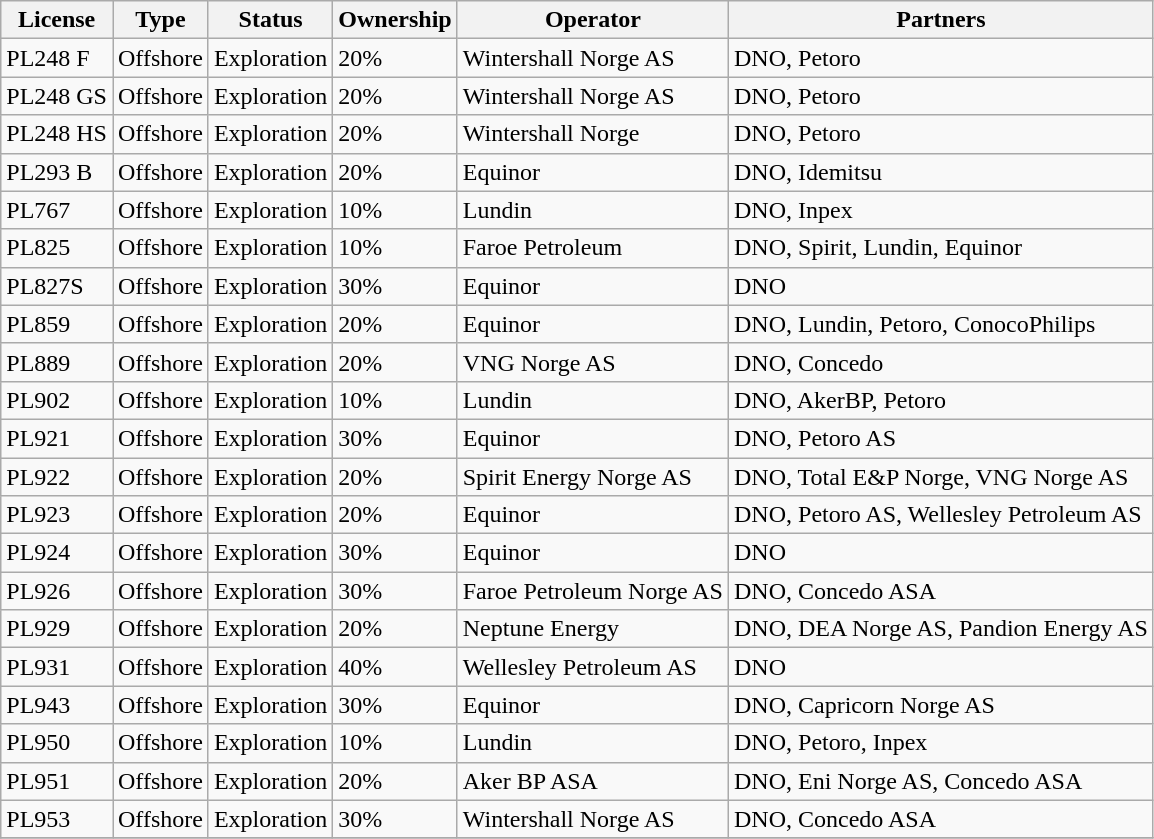<table class="wikitable">
<tr>
<th>License</th>
<th>Type</th>
<th>Status</th>
<th>Ownership</th>
<th>Operator</th>
<th>Partners</th>
</tr>
<tr>
<td>PL248 F</td>
<td>Offshore</td>
<td>Exploration</td>
<td>20%</td>
<td>Wintershall Norge AS</td>
<td>DNO, Petoro</td>
</tr>
<tr>
<td>PL248 GS</td>
<td>Offshore</td>
<td>Exploration</td>
<td>20%</td>
<td>Wintershall Norge AS</td>
<td>DNO, Petoro</td>
</tr>
<tr>
<td>PL248 HS</td>
<td>Offshore</td>
<td>Exploration</td>
<td>20%</td>
<td>Wintershall Norge</td>
<td>DNO, Petoro</td>
</tr>
<tr>
<td>PL293 B</td>
<td>Offshore</td>
<td>Exploration</td>
<td>20%</td>
<td>Equinor</td>
<td>DNO, Idemitsu</td>
</tr>
<tr>
<td>PL767</td>
<td>Offshore</td>
<td>Exploration</td>
<td>10%</td>
<td>Lundin</td>
<td>DNO, Inpex</td>
</tr>
<tr>
<td>PL825</td>
<td>Offshore</td>
<td>Exploration</td>
<td>10%</td>
<td>Faroe Petroleum</td>
<td>DNO, Spirit, Lundin, Equinor</td>
</tr>
<tr>
<td>PL827S</td>
<td>Offshore</td>
<td>Exploration</td>
<td>30%</td>
<td>Equinor</td>
<td>DNO</td>
</tr>
<tr>
<td>PL859</td>
<td>Offshore</td>
<td>Exploration</td>
<td>20%</td>
<td>Equinor</td>
<td>DNO, Lundin, Petoro, ConocoPhilips</td>
</tr>
<tr>
<td>PL889</td>
<td>Offshore</td>
<td>Exploration</td>
<td>20%</td>
<td>VNG Norge AS</td>
<td>DNO, Concedo</td>
</tr>
<tr>
<td>PL902</td>
<td>Offshore</td>
<td>Exploration</td>
<td>10%</td>
<td>Lundin</td>
<td>DNO, AkerBP, Petoro</td>
</tr>
<tr>
<td>PL921</td>
<td>Offshore</td>
<td>Exploration</td>
<td>30%</td>
<td>Equinor</td>
<td>DNO, Petoro AS</td>
</tr>
<tr>
<td>PL922</td>
<td>Offshore</td>
<td>Exploration</td>
<td>20%</td>
<td>Spirit Energy Norge AS</td>
<td>DNO, Total E&P Norge, VNG Norge AS</td>
</tr>
<tr>
<td>PL923</td>
<td>Offshore</td>
<td>Exploration</td>
<td>20%</td>
<td>Equinor</td>
<td>DNO, Petoro AS, Wellesley Petroleum AS</td>
</tr>
<tr>
<td>PL924</td>
<td>Offshore</td>
<td>Exploration</td>
<td>30%</td>
<td>Equinor</td>
<td>DNO</td>
</tr>
<tr>
<td>PL926</td>
<td>Offshore</td>
<td>Exploration</td>
<td>30%</td>
<td>Faroe Petroleum Norge AS</td>
<td>DNO, Concedo ASA</td>
</tr>
<tr>
<td>PL929</td>
<td>Offshore</td>
<td>Exploration</td>
<td>20%</td>
<td>Neptune Energy</td>
<td>DNO, DEA Norge AS, Pandion Energy AS</td>
</tr>
<tr>
<td>PL931</td>
<td>Offshore</td>
<td>Exploration</td>
<td>40%</td>
<td>Wellesley Petroleum AS</td>
<td>DNO</td>
</tr>
<tr>
<td>PL943</td>
<td>Offshore</td>
<td>Exploration</td>
<td>30%</td>
<td>Equinor</td>
<td>DNO, Capricorn Norge AS</td>
</tr>
<tr>
<td>PL950</td>
<td>Offshore</td>
<td>Exploration</td>
<td>10%</td>
<td>Lundin</td>
<td>DNO, Petoro, Inpex</td>
</tr>
<tr>
<td>PL951</td>
<td>Offshore</td>
<td>Exploration</td>
<td>20%</td>
<td>Aker BP ASA</td>
<td>DNO, Eni Norge AS, Concedo ASA</td>
</tr>
<tr>
<td>PL953</td>
<td>Offshore</td>
<td>Exploration</td>
<td>30%</td>
<td>Wintershall Norge AS</td>
<td>DNO, Concedo ASA</td>
</tr>
<tr>
</tr>
</table>
